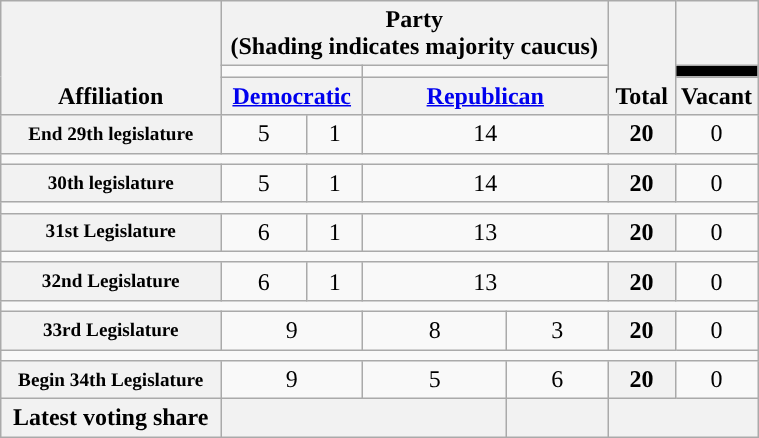<table class=wikitable style="text-align:center" width=40%>
<tr style="vertical-align:bottom;">
<th rowspan=3>Affiliation</th>
<th colspan=4>Party <div>(Shading indicates majority caucus)</div></th>
<th rowspan=3>Total</th>
<th></th>
</tr>
<tr style="height:5px">
<td colspan=2 style="background-color:"></td>
<td colspan=2 style="background-color:"></td>
<td style="background-color:black"></td>
</tr>
<tr>
<th colspan=2><a href='#'>Democratic</a></th>
<th colspan=2><a href='#'>Republican</a></th>
<th width=30>Vacant</th>
</tr>
<tr>
<th nowrap style="font-size:80%">End 29th legislature</th>
<td width=50>5</td>
<td width=30 >1</td>
<td colspan=2 >14</td>
<th>20</th>
<td>0</td>
</tr>
<tr>
<td colspan=7></td>
</tr>
<tr>
<th nowrap style="font-size:80%">30th legislature</th>
<td>5</td>
<td>1</td>
<td colspan=2 >14</td>
<th>20</th>
<td>0</td>
</tr>
<tr>
<td colspan=7></td>
</tr>
<tr>
<th nowrap style="font-size:80%">31st Legislature</th>
<td>6</td>
<td>1</td>
<td colspan=2 >13</td>
<th>20</th>
<td>0</td>
</tr>
<tr>
<td colspan=7></td>
</tr>
<tr>
<th nowrap style="font-size:80%">32nd Legislature</th>
<td>6</td>
<td>1</td>
<td colspan=2 >13</td>
<th>20</th>
<td>0</td>
</tr>
<tr>
<td colspan=7></td>
</tr>
<tr>
<th nowrap style="font-size:80%">33rd Legislature</th>
<td colspan=2 >9</td>
<td>8</td>
<td width=60>3</td>
<th>20</th>
<td>0</td>
</tr>
<tr>
<td colspan=7></td>
</tr>
<tr>
<th nowrap style="font-size:80%">Begin 34th Legislature</th>
<td colspan=2 >9</td>
<td>5</td>
<td width=60>6</td>
<th>20</th>
<td>0</td>
</tr>
<tr>
<th>Latest voting share</th>
<th colspan=3 ></th>
<th></th>
<th colspan=2></th>
</tr>
</table>
